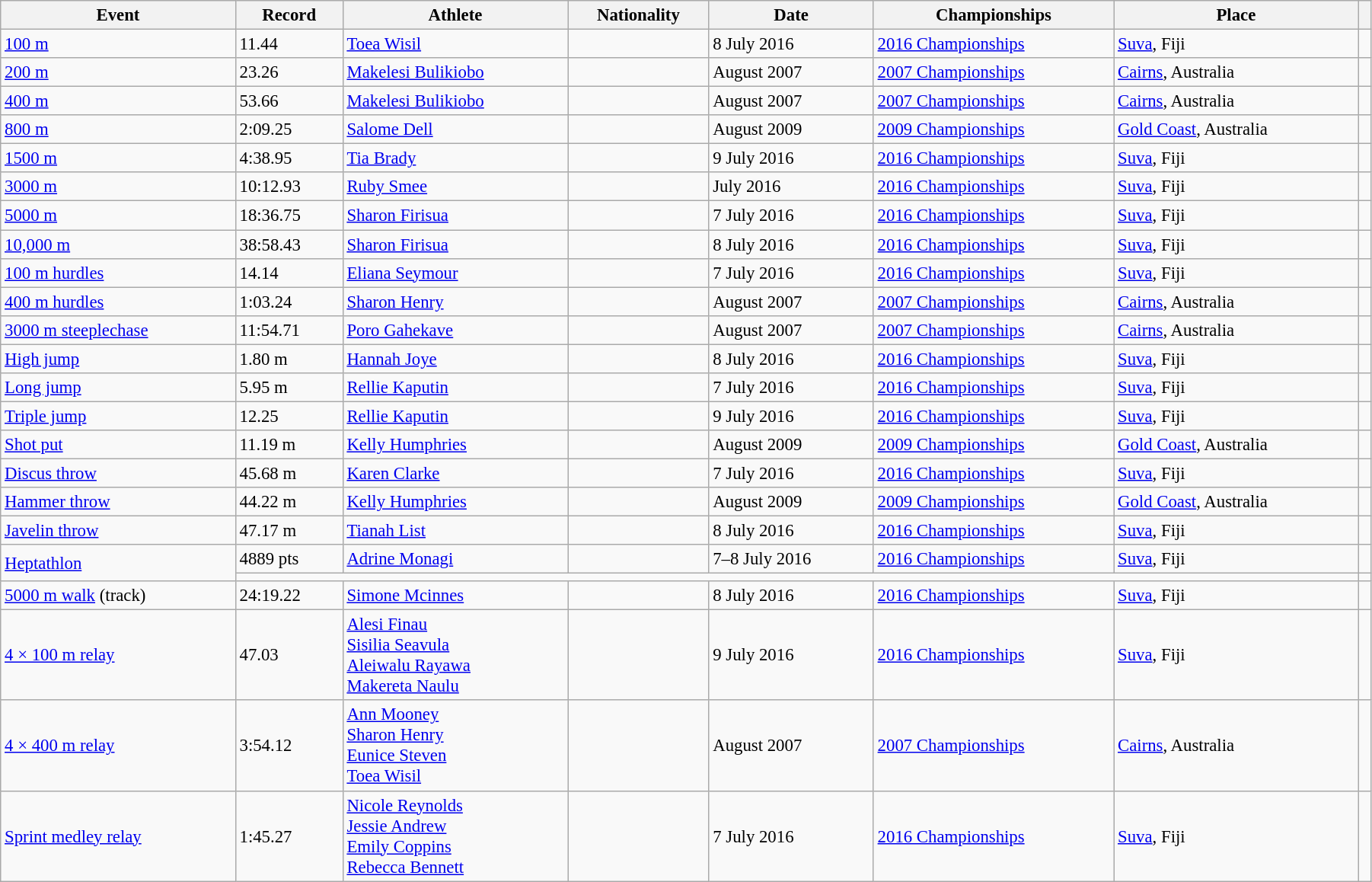<table class="wikitable" style="font-size:95%; width: 95%;">
<tr>
<th>Event</th>
<th>Record</th>
<th>Athlete</th>
<th>Nationality</th>
<th>Date</th>
<th>Championships</th>
<th>Place</th>
<th></th>
</tr>
<tr>
<td><a href='#'>100 m</a></td>
<td>11.44 </td>
<td><a href='#'>Toea Wisil</a></td>
<td></td>
<td>8 July 2016</td>
<td><a href='#'>2016 Championships</a></td>
<td><a href='#'>Suva</a>, Fiji</td>
<td></td>
</tr>
<tr>
<td><a href='#'>200 m</a></td>
<td>23.26 </td>
<td><a href='#'>Makelesi Bulikiobo</a></td>
<td></td>
<td>August 2007</td>
<td><a href='#'>2007 Championships</a></td>
<td><a href='#'>Cairns</a>, Australia</td>
<td></td>
</tr>
<tr>
<td><a href='#'>400 m</a></td>
<td>53.66</td>
<td><a href='#'>Makelesi Bulikiobo</a></td>
<td></td>
<td>August 2007</td>
<td><a href='#'>2007 Championships</a></td>
<td><a href='#'>Cairns</a>, Australia</td>
<td></td>
</tr>
<tr>
<td><a href='#'>800 m</a></td>
<td>2:09.25</td>
<td><a href='#'>Salome Dell</a></td>
<td></td>
<td>August 2009</td>
<td><a href='#'>2009 Championships</a></td>
<td><a href='#'>Gold Coast</a>, Australia</td>
<td></td>
</tr>
<tr>
<td><a href='#'>1500 m</a></td>
<td>4:38.95</td>
<td><a href='#'>Tia Brady</a></td>
<td></td>
<td>9 July 2016</td>
<td><a href='#'>2016 Championships</a></td>
<td><a href='#'>Suva</a>, Fiji</td>
<td></td>
</tr>
<tr>
<td><a href='#'>3000 m</a></td>
<td>10:12.93</td>
<td><a href='#'>Ruby Smee</a></td>
<td></td>
<td>July 2016</td>
<td><a href='#'>2016 Championships</a></td>
<td><a href='#'>Suva</a>, Fiji</td>
<td></td>
</tr>
<tr>
<td><a href='#'>5000 m</a></td>
<td>18:36.75</td>
<td><a href='#'>Sharon Firisua</a></td>
<td></td>
<td>7 July 2016</td>
<td><a href='#'>2016 Championships</a></td>
<td><a href='#'>Suva</a>, Fiji</td>
<td></td>
</tr>
<tr>
<td><a href='#'>10,000 m</a></td>
<td>38:58.43</td>
<td><a href='#'>Sharon Firisua</a></td>
<td></td>
<td>8 July 2016</td>
<td><a href='#'>2016 Championships</a></td>
<td><a href='#'>Suva</a>, Fiji</td>
<td></td>
</tr>
<tr>
<td><a href='#'>100 m hurdles</a></td>
<td>14.14 </td>
<td><a href='#'>Eliana Seymour</a></td>
<td></td>
<td>7 July 2016</td>
<td><a href='#'>2016 Championships</a></td>
<td><a href='#'>Suva</a>, Fiji</td>
<td></td>
</tr>
<tr>
<td><a href='#'>400 m hurdles</a></td>
<td>1:03.24</td>
<td><a href='#'>Sharon Henry</a></td>
<td></td>
<td>August 2007</td>
<td><a href='#'>2007 Championships</a></td>
<td><a href='#'>Cairns</a>, Australia</td>
<td></td>
</tr>
<tr>
<td><a href='#'>3000 m steeplechase</a></td>
<td>11:54.71</td>
<td><a href='#'>Poro Gahekave</a></td>
<td></td>
<td>August 2007</td>
<td><a href='#'>2007 Championships</a></td>
<td><a href='#'>Cairns</a>, Australia</td>
<td></td>
</tr>
<tr>
<td><a href='#'>High jump</a></td>
<td>1.80 m</td>
<td><a href='#'>Hannah Joye</a></td>
<td></td>
<td>8 July 2016</td>
<td><a href='#'>2016 Championships</a></td>
<td><a href='#'>Suva</a>, Fiji</td>
<td></td>
</tr>
<tr>
<td><a href='#'>Long jump</a></td>
<td>5.95 m </td>
<td><a href='#'>Rellie Kaputin</a></td>
<td></td>
<td>7 July 2016</td>
<td><a href='#'>2016 Championships</a></td>
<td><a href='#'>Suva</a>, Fiji</td>
<td></td>
</tr>
<tr>
<td><a href='#'>Triple jump</a></td>
<td>12.25 </td>
<td><a href='#'>Rellie Kaputin</a></td>
<td></td>
<td>9 July 2016</td>
<td><a href='#'>2016 Championships</a></td>
<td><a href='#'>Suva</a>, Fiji</td>
<td></td>
</tr>
<tr>
<td><a href='#'>Shot put</a></td>
<td>11.19 m</td>
<td><a href='#'>Kelly Humphries</a></td>
<td></td>
<td>August 2009</td>
<td><a href='#'>2009 Championships</a></td>
<td><a href='#'>Gold Coast</a>, Australia</td>
<td></td>
</tr>
<tr>
<td><a href='#'>Discus throw</a></td>
<td>45.68 m</td>
<td><a href='#'>Karen Clarke</a></td>
<td></td>
<td>7 July 2016</td>
<td><a href='#'>2016 Championships</a></td>
<td><a href='#'>Suva</a>, Fiji</td>
<td></td>
</tr>
<tr>
<td><a href='#'>Hammer throw</a></td>
<td>44.22 m</td>
<td><a href='#'>Kelly Humphries</a></td>
<td></td>
<td>August 2009</td>
<td><a href='#'>2009 Championships</a></td>
<td><a href='#'>Gold Coast</a>, Australia</td>
<td></td>
</tr>
<tr>
<td><a href='#'>Javelin throw</a></td>
<td>47.17 m</td>
<td><a href='#'>Tianah List</a></td>
<td></td>
<td>8 July 2016</td>
<td><a href='#'>2016 Championships</a></td>
<td><a href='#'>Suva</a>, Fiji</td>
<td></td>
</tr>
<tr>
<td rowspan=2><a href='#'>Heptathlon</a></td>
<td>4889 pts</td>
<td><a href='#'>Adrine Monagi</a></td>
<td></td>
<td>7–8 July 2016</td>
<td><a href='#'>2016 Championships</a></td>
<td><a href='#'>Suva</a>, Fiji</td>
<td></td>
</tr>
<tr>
<td colspan=6></td>
<td></td>
</tr>
<tr>
<td><a href='#'>5000 m walk</a> (track)</td>
<td>24:19.22</td>
<td><a href='#'>Simone Mcinnes</a></td>
<td></td>
<td>8 July 2016</td>
<td><a href='#'>2016 Championships</a></td>
<td><a href='#'>Suva</a>, Fiji</td>
<td></td>
</tr>
<tr>
<td><a href='#'>4 × 100 m relay</a></td>
<td>47.03</td>
<td><a href='#'>Alesi Finau</a><br><a href='#'>Sisilia Seavula</a><br><a href='#'>Aleiwalu Rayawa</a><br><a href='#'>Makereta Naulu</a></td>
<td></td>
<td>9 July 2016</td>
<td><a href='#'>2016 Championships</a></td>
<td><a href='#'>Suva</a>, Fiji</td>
<td></td>
</tr>
<tr>
<td><a href='#'>4 × 400 m relay</a></td>
<td>3:54.12</td>
<td><a href='#'>Ann Mooney</a><br><a href='#'>Sharon Henry</a><br><a href='#'>Eunice Steven</a><br><a href='#'>Toea Wisil</a></td>
<td></td>
<td>August 2007</td>
<td><a href='#'>2007 Championships</a></td>
<td><a href='#'>Cairns</a>, Australia</td>
<td></td>
</tr>
<tr>
<td><a href='#'>Sprint medley relay</a></td>
<td>1:45.27</td>
<td><a href='#'>Nicole Reynolds</a><br><a href='#'>Jessie Andrew</a><br><a href='#'>Emily Coppins</a><br><a href='#'>Rebecca Bennett</a></td>
<td></td>
<td>7 July 2016</td>
<td><a href='#'>2016 Championships</a></td>
<td><a href='#'>Suva</a>, Fiji</td>
<td></td>
</tr>
</table>
